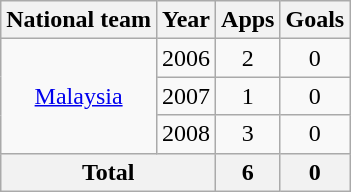<table class=wikitable style="text-align: center;">
<tr>
<th>National team</th>
<th>Year</th>
<th>Apps</th>
<th>Goals</th>
</tr>
<tr>
<td rowspan=3><a href='#'>Malaysia</a></td>
<td>2006</td>
<td>2</td>
<td>0</td>
</tr>
<tr>
<td>2007</td>
<td>1</td>
<td>0</td>
</tr>
<tr>
<td>2008</td>
<td>3</td>
<td>0</td>
</tr>
<tr>
<th colspan=2>Total</th>
<th>6</th>
<th>0</th>
</tr>
</table>
